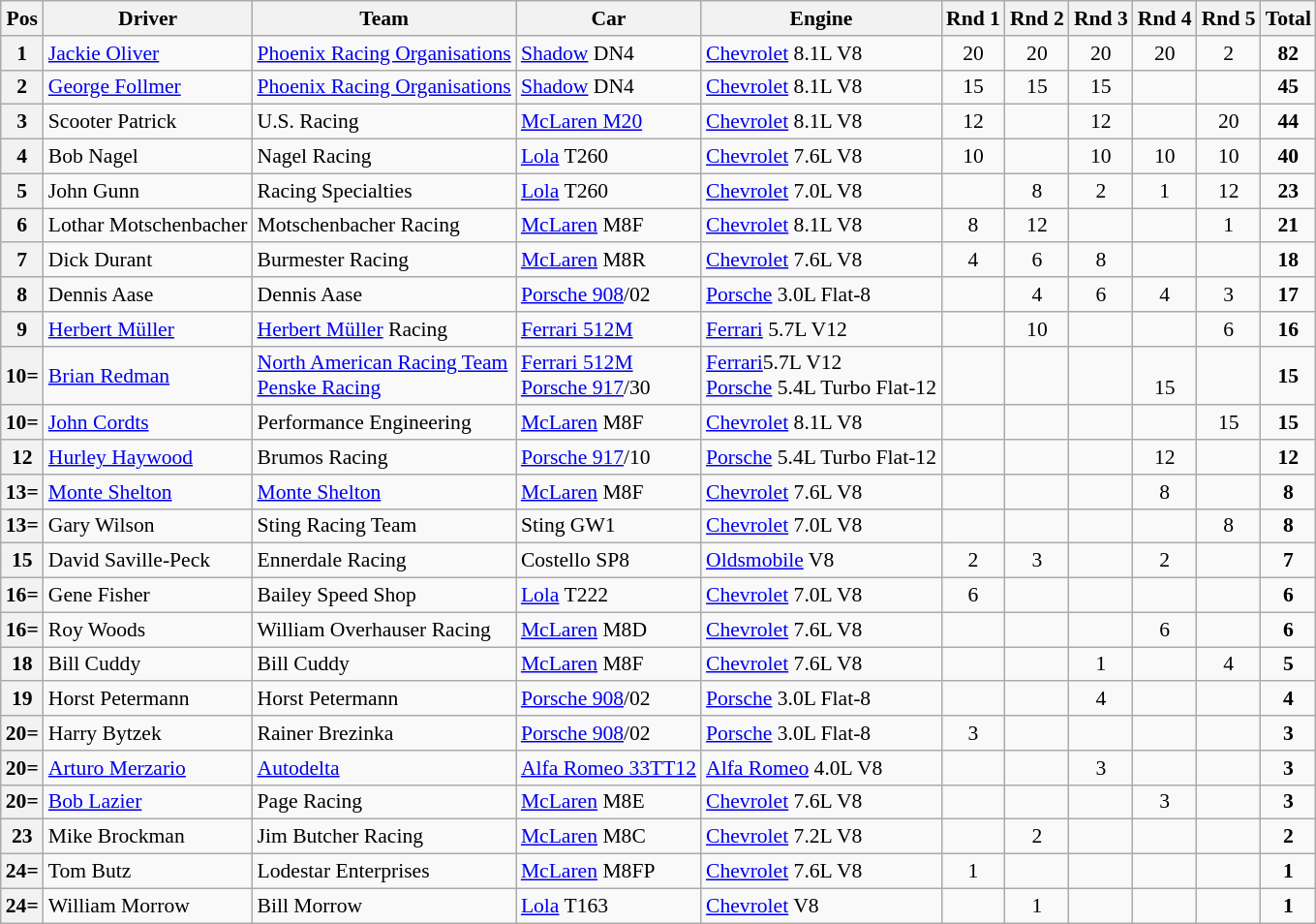<table class="wikitable" style="font-size: 90%;">
<tr>
<th>Pos</th>
<th>Driver</th>
<th>Team</th>
<th>Car</th>
<th>Engine</th>
<th>Rnd 1</th>
<th>Rnd 2</th>
<th>Rnd 3</th>
<th>Rnd 4</th>
<th>Rnd 5</th>
<th>Total</th>
</tr>
<tr>
<th>1</th>
<td> <a href='#'>Jackie Oliver</a></td>
<td> <a href='#'>Phoenix Racing Organisations</a></td>
<td><a href='#'>Shadow</a> DN4</td>
<td><a href='#'>Chevrolet</a> 8.1L V8</td>
<td align="center">20</td>
<td align="center">20</td>
<td align="center">20</td>
<td align="center">20</td>
<td align="center">2</td>
<td align="center"><strong>82</strong></td>
</tr>
<tr>
<th>2</th>
<td> <a href='#'>George Follmer</a></td>
<td> <a href='#'>Phoenix Racing Organisations</a></td>
<td><a href='#'>Shadow</a> DN4</td>
<td><a href='#'>Chevrolet</a> 8.1L V8</td>
<td align="center">15</td>
<td align="center">15</td>
<td align="center">15</td>
<td></td>
<td></td>
<td align="center"><strong>45</strong></td>
</tr>
<tr>
<th>3</th>
<td> Scooter Patrick</td>
<td> U.S. Racing</td>
<td><a href='#'>McLaren M20</a></td>
<td><a href='#'>Chevrolet</a> 8.1L V8</td>
<td align="center">12</td>
<td></td>
<td align="center">12</td>
<td></td>
<td align="center">20</td>
<td align="center"><strong>44</strong></td>
</tr>
<tr>
<th>4</th>
<td> Bob Nagel</td>
<td> Nagel Racing</td>
<td><a href='#'>Lola</a> T260</td>
<td><a href='#'>Chevrolet</a> 7.6L V8</td>
<td align="center">10</td>
<td></td>
<td align="center">10</td>
<td align="center">10</td>
<td align="center">10</td>
<td align="center"><strong>40</strong></td>
</tr>
<tr>
<th>5</th>
<td> John Gunn</td>
<td> Racing Specialties</td>
<td><a href='#'>Lola</a> T260</td>
<td><a href='#'>Chevrolet</a> 7.0L V8</td>
<td></td>
<td align="center">8</td>
<td align="center">2</td>
<td align="center">1</td>
<td align="center">12</td>
<td align="center"><strong>23</strong></td>
</tr>
<tr>
<th>6</th>
<td> Lothar Motschenbacher</td>
<td> Motschenbacher Racing</td>
<td><a href='#'>McLaren</a> M8F</td>
<td><a href='#'>Chevrolet</a> 8.1L V8</td>
<td align="center">8</td>
<td align="center">12</td>
<td></td>
<td></td>
<td align="center">1</td>
<td align="center"><strong>21</strong></td>
</tr>
<tr>
<th>7</th>
<td> Dick Durant</td>
<td> Burmester Racing</td>
<td><a href='#'>McLaren</a> M8R</td>
<td><a href='#'>Chevrolet</a> 7.6L V8</td>
<td align="center">4</td>
<td align="center">6</td>
<td align="center">8</td>
<td></td>
<td></td>
<td align="center"><strong>18</strong></td>
</tr>
<tr>
<th>8</th>
<td> Dennis Aase</td>
<td> Dennis Aase</td>
<td><a href='#'>Porsche 908</a>/02</td>
<td><a href='#'>Porsche</a> 3.0L Flat-8</td>
<td></td>
<td align="center">4</td>
<td align="center">6</td>
<td align="center">4</td>
<td align="center">3</td>
<td align="center"><strong>17</strong></td>
</tr>
<tr>
<th>9</th>
<td> <a href='#'>Herbert Müller</a></td>
<td> <a href='#'>Herbert Müller</a> Racing</td>
<td><a href='#'>Ferrari 512M</a></td>
<td><a href='#'>Ferrari</a> 5.7L V12</td>
<td></td>
<td align="center">10</td>
<td></td>
<td></td>
<td align="center">6</td>
<td align="center"><strong>16</strong></td>
</tr>
<tr>
<th>10=</th>
<td> <a href='#'>Brian Redman</a></td>
<td> <a href='#'>North American Racing Team</a><br> <a href='#'>Penske Racing</a></td>
<td><a href='#'>Ferrari 512M</a><br><a href='#'>Porsche 917</a>/30</td>
<td><a href='#'>Ferrari</a>5.7L V12<br><a href='#'>Porsche</a> 5.4L Turbo Flat-12</td>
<td></td>
<td></td>
<td></td>
<td align="center"> <br>15</td>
<td></td>
<td align="center"><strong>15</strong></td>
</tr>
<tr>
<th>10=</th>
<td> <a href='#'>John Cordts</a></td>
<td> Performance Engineering</td>
<td><a href='#'>McLaren</a> M8F</td>
<td><a href='#'>Chevrolet</a> 8.1L V8</td>
<td></td>
<td></td>
<td></td>
<td></td>
<td align="center">15</td>
<td align="center"><strong>15</strong></td>
</tr>
<tr>
<th>12</th>
<td> <a href='#'>Hurley Haywood</a></td>
<td> Brumos Racing</td>
<td><a href='#'>Porsche 917</a>/10</td>
<td><a href='#'>Porsche</a> 5.4L Turbo Flat-12</td>
<td></td>
<td></td>
<td></td>
<td align="center">12</td>
<td></td>
<td align="center"><strong>12</strong></td>
</tr>
<tr>
<th>13=</th>
<td> <a href='#'>Monte Shelton</a></td>
<td> <a href='#'>Monte Shelton</a></td>
<td><a href='#'>McLaren</a> M8F</td>
<td><a href='#'>Chevrolet</a> 7.6L V8</td>
<td></td>
<td></td>
<td></td>
<td align="center">8</td>
<td></td>
<td align="center"><strong>8</strong></td>
</tr>
<tr>
<th>13=</th>
<td> Gary Wilson</td>
<td> Sting Racing Team</td>
<td>Sting GW1</td>
<td><a href='#'>Chevrolet</a> 7.0L V8</td>
<td></td>
<td></td>
<td></td>
<td></td>
<td align="center">8</td>
<td align="center"><strong>8</strong></td>
</tr>
<tr>
<th>15</th>
<td> David Saville-Peck</td>
<td> Ennerdale Racing</td>
<td>Costello SP8</td>
<td><a href='#'>Oldsmobile</a> V8</td>
<td align="center">2</td>
<td align="center">3</td>
<td></td>
<td align="center">2</td>
<td></td>
<td align="center"><strong>7</strong></td>
</tr>
<tr>
<th>16=</th>
<td> Gene Fisher</td>
<td> Bailey Speed Shop</td>
<td><a href='#'>Lola</a> T222</td>
<td><a href='#'>Chevrolet</a> 7.0L V8</td>
<td align="center">6</td>
<td></td>
<td></td>
<td></td>
<td></td>
<td align="center"><strong>6</strong></td>
</tr>
<tr>
<th>16=</th>
<td> Roy Woods</td>
<td> William Overhauser Racing</td>
<td><a href='#'>McLaren</a> M8D</td>
<td><a href='#'>Chevrolet</a> 7.6L V8</td>
<td></td>
<td></td>
<td></td>
<td align="center">6</td>
<td></td>
<td align="center"><strong>6</strong></td>
</tr>
<tr>
<th>18</th>
<td> Bill Cuddy</td>
<td> Bill Cuddy</td>
<td><a href='#'>McLaren</a> M8F</td>
<td><a href='#'>Chevrolet</a> 7.6L V8</td>
<td></td>
<td></td>
<td align="center">1</td>
<td></td>
<td align="center">4</td>
<td align="center"><strong>5</strong></td>
</tr>
<tr>
<th>19</th>
<td> Horst Petermann</td>
<td> Horst Petermann</td>
<td><a href='#'>Porsche 908</a>/02</td>
<td><a href='#'>Porsche</a> 3.0L Flat-8</td>
<td></td>
<td></td>
<td align="center">4</td>
<td></td>
<td></td>
<td align="center"><strong>4</strong></td>
</tr>
<tr>
<th>20=</th>
<td> Harry Bytzek</td>
<td> Rainer Brezinka</td>
<td><a href='#'>Porsche 908</a>/02</td>
<td><a href='#'>Porsche</a> 3.0L Flat-8</td>
<td align="center">3</td>
<td></td>
<td></td>
<td></td>
<td></td>
<td align="center"><strong>3</strong></td>
</tr>
<tr>
<th>20=</th>
<td> <a href='#'>Arturo Merzario</a></td>
<td> <a href='#'>Autodelta</a></td>
<td><a href='#'>Alfa Romeo 33TT12</a></td>
<td><a href='#'>Alfa Romeo</a> 4.0L V8</td>
<td></td>
<td></td>
<td align="center">3</td>
<td></td>
<td></td>
<td align="center"><strong>3</strong></td>
</tr>
<tr>
<th>20=</th>
<td> <a href='#'>Bob Lazier</a></td>
<td> Page Racing</td>
<td><a href='#'>McLaren</a> M8E</td>
<td><a href='#'>Chevrolet</a> 7.6L V8</td>
<td></td>
<td></td>
<td></td>
<td align="center">3</td>
<td></td>
<td align="center"><strong>3</strong></td>
</tr>
<tr>
<th>23</th>
<td> Mike Brockman</td>
<td> Jim Butcher Racing</td>
<td><a href='#'>McLaren</a> M8C</td>
<td><a href='#'>Chevrolet</a> 7.2L V8</td>
<td></td>
<td align="center">2</td>
<td></td>
<td></td>
<td></td>
<td align="center"><strong>2</strong></td>
</tr>
<tr>
<th>24=</th>
<td> Tom Butz</td>
<td> Lodestar Enterprises</td>
<td><a href='#'>McLaren</a> M8FP</td>
<td><a href='#'>Chevrolet</a> 7.6L V8</td>
<td align="center">1</td>
<td></td>
<td></td>
<td></td>
<td></td>
<td align="center"><strong>1</strong></td>
</tr>
<tr>
<th>24=</th>
<td> William Morrow</td>
<td> Bill Morrow</td>
<td><a href='#'>Lola</a> T163</td>
<td><a href='#'>Chevrolet</a> V8</td>
<td></td>
<td align="center">1</td>
<td></td>
<td></td>
<td></td>
<td align="center"><strong>1</strong></td>
</tr>
</table>
